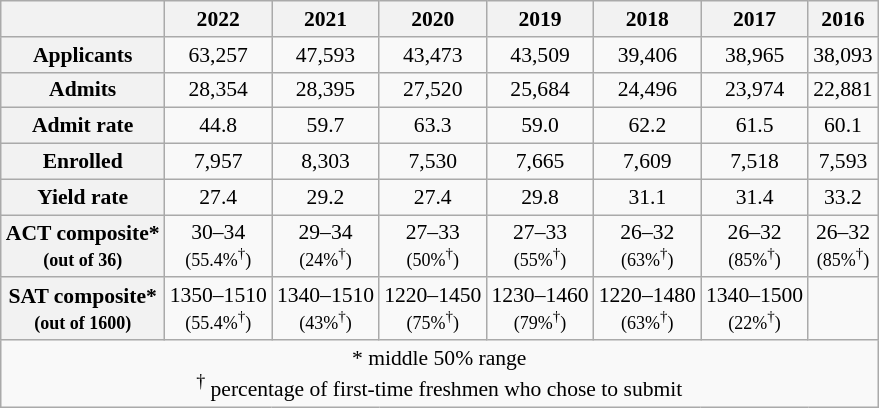<table class="wikitable" style="text-align:center; float:left; font-size:90%; margin:10px">
<tr>
<th></th>
<th>2022</th>
<th>2021</th>
<th>2020</th>
<th>2019</th>
<th>2018</th>
<th>2017</th>
<th>2016</th>
</tr>
<tr>
<th>Applicants</th>
<td>63,257</td>
<td>47,593</td>
<td>43,473</td>
<td>43,509</td>
<td>39,406</td>
<td>38,965</td>
<td>38,093</td>
</tr>
<tr>
<th>Admits</th>
<td>28,354</td>
<td>28,395</td>
<td>27,520</td>
<td>25,684</td>
<td>24,496</td>
<td>23,974</td>
<td>22,881</td>
</tr>
<tr>
<th>Admit rate</th>
<td>44.8</td>
<td>59.7</td>
<td>63.3</td>
<td>59.0</td>
<td>62.2</td>
<td>61.5</td>
<td>60.1</td>
</tr>
<tr>
<th>Enrolled</th>
<td>7,957</td>
<td>8,303</td>
<td>7,530</td>
<td>7,665</td>
<td>7,609</td>
<td>7,518</td>
<td>7,593</td>
</tr>
<tr>
<th>Yield rate</th>
<td>27.4</td>
<td>29.2</td>
<td>27.4</td>
<td>29.8</td>
<td>31.1</td>
<td>31.4</td>
<td>33.2</td>
</tr>
<tr>
<th>ACT composite*<br><small>(out of 36)</small></th>
<td>30–34<br><small>(55.4%<sup>†</sup>)</small></td>
<td>29–34<br><small>(24%<sup>†</sup>)</small></td>
<td>27–33<br><small>(50%<sup>†</sup>)</small></td>
<td>27–33<br><small>(55%<sup>†</sup>)</small></td>
<td>26–32<br><small>(63%<sup>†</sup>)</small></td>
<td>26–32<br><small>(85%<sup>†</sup>)</small></td>
<td>26–32<br><small>(85%<sup>†</sup>)</small></td>
</tr>
<tr>
<th>SAT composite*<br><small>(out of 1600)</small></th>
<td>1350–1510<br><small>(55.4%<sup>†</sup>)</small></td>
<td>1340–1510<br><small>(43%<sup>†</sup>)</small></td>
<td>1220–1450<br><small>(75%<sup>†</sup>)</small></td>
<td>1230–1460<br><small>(79%<sup>†</sup>)</small></td>
<td>1220–1480<br><small>(63%<sup>†</sup>)</small></td>
<td>1340–1500<br><small>(22%<sup>†</sup>)</small></td>
<td></td>
</tr>
<tr>
<td colspan="8">* middle 50% range<br> <sup>†</sup> percentage of first-time freshmen who chose to submit</td>
</tr>
</table>
